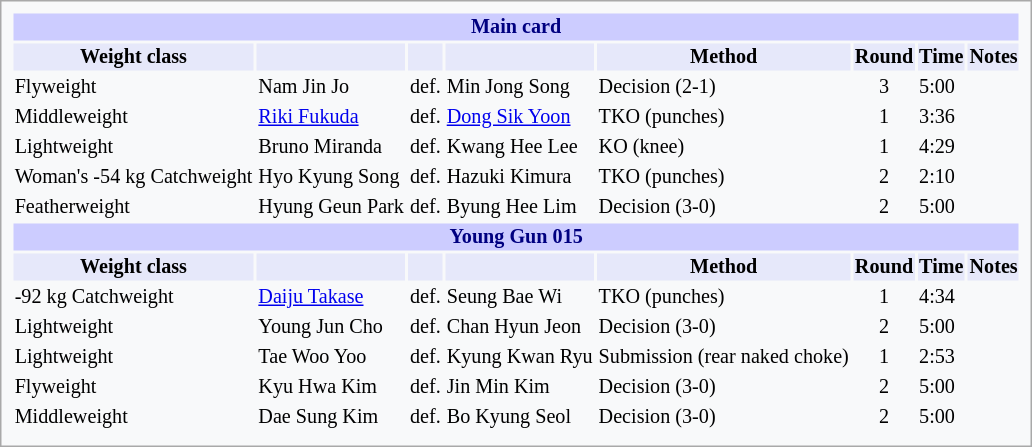<table style="font-size: 84%; border: 1px solid darkgray; padding: 0.43em; background-color: #F8F9FA;">
<tr>
<th colspan="8" style="background-color: #ccf; color: #000080; text-align: center;">Main card</th>
</tr>
<tr>
<th colspan="1" style="background-color: #E6E8FA; color: #000000; text-align: center;">Weight class</th>
<th colspan="1" style="background-color: #E6E8FA; color: #000000; text-align: center;"></th>
<th colspan="1" style="background-color: #E6E8FA; color: #000000; text-align: center;"></th>
<th colspan="1" style="background-color: #E6E8FA; color: #000000; text-align: center;"></th>
<th colspan="1" style="background-color: #E6E8FA; color: #000000; text-align: center;">Method</th>
<th colspan="1" style="background-color: #E6E8FA; color: #000000; text-align: center;">Round</th>
<th colspan="1" style="background-color: #E6E8FA; color: #000000; text-align: center;">Time</th>
<th colspan="1" style="background-color: #E6E8FA; color: #000000; text-align: center;">Notes</th>
</tr>
<tr>
<td>Flyweight</td>
<td> Nam Jin Jo</td>
<td>def.</td>
<td> Min Jong Song</td>
<td>Decision (2-1)</td>
<td align="center">3</td>
<td>5:00</td>
<td></td>
</tr>
<tr>
<td>Middleweight</td>
<td> <a href='#'>Riki Fukuda</a></td>
<td>def.</td>
<td> <a href='#'>Dong Sik Yoon</a></td>
<td>TKO (punches)</td>
<td align="center">1</td>
<td>3:36</td>
<td></td>
</tr>
<tr>
<td>Lightweight</td>
<td> Bruno Miranda</td>
<td>def.</td>
<td> Kwang Hee Lee</td>
<td>KO (knee)</td>
<td align="center">1</td>
<td>4:29</td>
<td></td>
</tr>
<tr>
<td>Woman's -54 kg Catchweight</td>
<td> Hyo Kyung Song</td>
<td>def.</td>
<td> Hazuki Kimura</td>
<td>TKO (punches)</td>
<td align="center">2</td>
<td>2:10</td>
<td></td>
</tr>
<tr>
<td>Featherweight</td>
<td> Hyung Geun Park</td>
<td>def.</td>
<td> Byung Hee Lim</td>
<td>Decision (3-0)</td>
<td align="center">2</td>
<td>5:00</td>
<td></td>
</tr>
<tr>
<th colspan="8" style="background-color: #ccf; color: #000080; text-align: center;">Young Gun 015</th>
</tr>
<tr>
<th colspan="1" style="background-color: #E6E8FA; color: #000000; text-align: center;">Weight class</th>
<th colspan="1" style="background-color: #E6E8FA; color: #000000; text-align: center;"></th>
<th colspan="1" style="background-color: #E6E8FA; color: #000000; text-align: center;"></th>
<th colspan="1" style="background-color: #E6E8FA; color: #000000; text-align: center;"></th>
<th colspan="1" style="background-color: #E6E8FA; color: #000000; text-align: center;">Method</th>
<th colspan="1" style="background-color: #E6E8FA; color: #000000; text-align: center;">Round</th>
<th colspan="1" style="background-color: #E6E8FA; color: #000000; text-align: center;">Time</th>
<th colspan="1" style="background-color: #E6E8FA; color: #000000; text-align: center;">Notes</th>
</tr>
<tr>
<td>-92 kg Catchweight</td>
<td> <a href='#'>Daiju Takase</a></td>
<td>def.</td>
<td> Seung Bae Wi</td>
<td>TKO (punches)</td>
<td align="center">1</td>
<td>4:34</td>
<td></td>
</tr>
<tr>
<td>Lightweight</td>
<td> Young Jun Cho</td>
<td>def.</td>
<td> Chan Hyun Jeon</td>
<td>Decision (3-0)</td>
<td align="center">2</td>
<td>5:00</td>
<td></td>
</tr>
<tr>
<td>Lightweight</td>
<td> Tae Woo Yoo</td>
<td>def.</td>
<td> Kyung Kwan Ryu</td>
<td>Submission (rear naked choke)</td>
<td align="center">1</td>
<td>2:53</td>
<td></td>
</tr>
<tr>
<td>Flyweight</td>
<td> Kyu Hwa Kim</td>
<td>def.</td>
<td> Jin Min Kim</td>
<td>Decision (3-0)</td>
<td align="center">2</td>
<td>5:00</td>
<td></td>
</tr>
<tr>
<td>Middleweight</td>
<td> Dae Sung Kim</td>
<td>def.</td>
<td> Bo Kyung Seol</td>
<td>Decision (3-0)</td>
<td align="center">2</td>
<td>5:00</td>
<td></td>
</tr>
<tr>
</tr>
</table>
